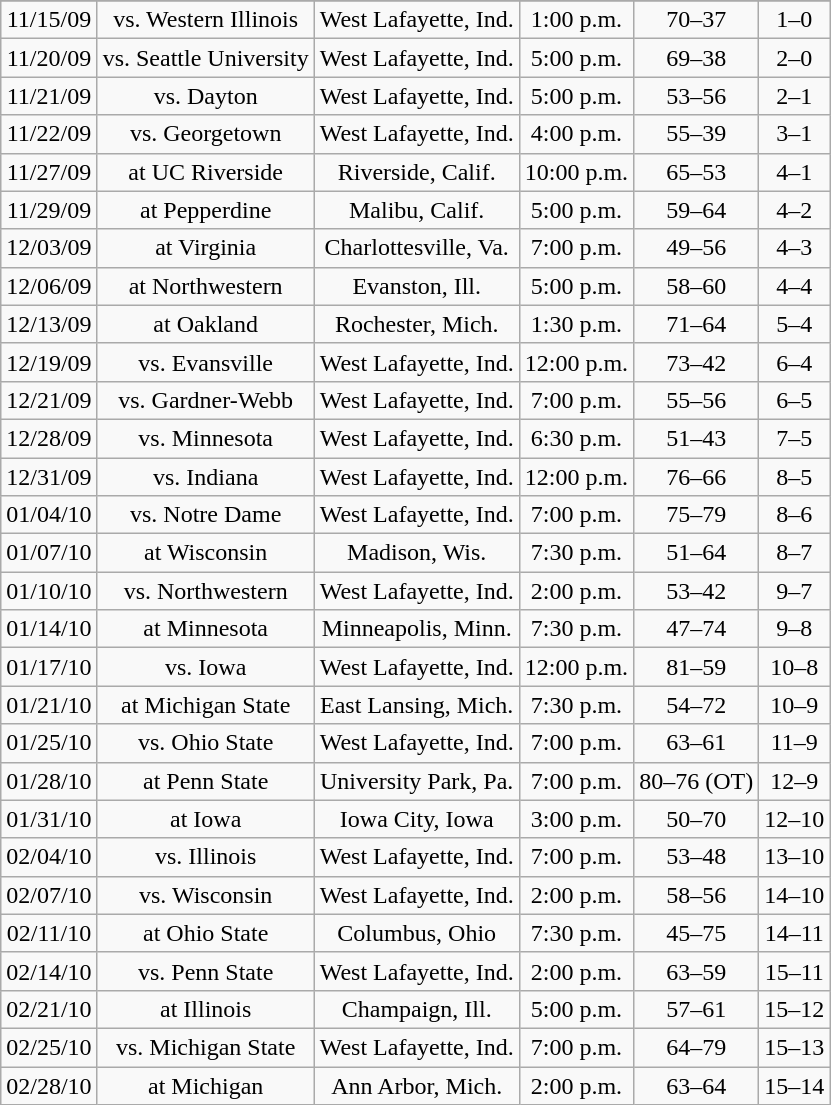<table class="wikitable" style="text-align:center">
<tr>
</tr>
<tr>
<td>11/15/09</td>
<td>vs. Western Illinois</td>
<td>West Lafayette, Ind.</td>
<td>1:00 p.m.</td>
<td>70–37</td>
<td>1–0</td>
</tr>
<tr>
<td>11/20/09</td>
<td>vs. Seattle University</td>
<td>West Lafayette, Ind.</td>
<td>5:00 p.m.</td>
<td>69–38</td>
<td>2–0</td>
</tr>
<tr>
<td>11/21/09</td>
<td>vs. Dayton</td>
<td>West Lafayette, Ind.</td>
<td>5:00 p.m.</td>
<td>53–56</td>
<td>2–1</td>
</tr>
<tr>
<td>11/22/09</td>
<td>vs. Georgetown</td>
<td>West Lafayette, Ind.</td>
<td>4:00 p.m.</td>
<td>55–39</td>
<td>3–1</td>
</tr>
<tr>
<td>11/27/09</td>
<td>at UC Riverside</td>
<td>Riverside, Calif.</td>
<td>10:00 p.m.</td>
<td>65–53</td>
<td>4–1</td>
</tr>
<tr>
<td>11/29/09</td>
<td>at Pepperdine</td>
<td>Malibu, Calif.</td>
<td>5:00 p.m.</td>
<td>59–64</td>
<td>4–2</td>
</tr>
<tr>
<td>12/03/09</td>
<td>at Virginia</td>
<td>Charlottesville, Va.</td>
<td>7:00 p.m.</td>
<td>49–56</td>
<td>4–3</td>
</tr>
<tr>
<td>12/06/09</td>
<td>at Northwestern</td>
<td>Evanston, Ill.</td>
<td>5:00 p.m.</td>
<td>58–60</td>
<td>4–4</td>
</tr>
<tr>
<td>12/13/09</td>
<td>at Oakland</td>
<td>Rochester, Mich.</td>
<td>1:30 p.m.</td>
<td>71–64</td>
<td>5–4</td>
</tr>
<tr>
<td>12/19/09</td>
<td>vs. Evansville</td>
<td>West Lafayette, Ind.</td>
<td>12:00 p.m.</td>
<td>73–42</td>
<td>6–4</td>
</tr>
<tr>
<td>12/21/09</td>
<td>vs. Gardner-Webb</td>
<td>West Lafayette, Ind.</td>
<td>7:00 p.m.</td>
<td>55–56</td>
<td>6–5</td>
</tr>
<tr>
<td>12/28/09</td>
<td>vs. Minnesota</td>
<td>West Lafayette, Ind.</td>
<td>6:30 p.m.</td>
<td>51–43</td>
<td>7–5</td>
</tr>
<tr>
<td>12/31/09</td>
<td>vs. Indiana</td>
<td>West Lafayette, Ind.</td>
<td>12:00 p.m.</td>
<td>76–66</td>
<td>8–5</td>
</tr>
<tr>
<td>01/04/10</td>
<td>vs. Notre Dame</td>
<td>West Lafayette, Ind.</td>
<td>7:00 p.m.</td>
<td>75–79</td>
<td>8–6</td>
</tr>
<tr>
<td>01/07/10</td>
<td>at Wisconsin</td>
<td>Madison, Wis.</td>
<td>7:30 p.m.</td>
<td>51–64</td>
<td>8–7</td>
</tr>
<tr>
<td>01/10/10</td>
<td>vs. Northwestern</td>
<td>West Lafayette, Ind.</td>
<td>2:00 p.m.</td>
<td>53–42</td>
<td>9–7</td>
</tr>
<tr>
<td>01/14/10</td>
<td>at Minnesota</td>
<td>Minneapolis, Minn.</td>
<td>7:30 p.m.</td>
<td>47–74</td>
<td>9–8</td>
</tr>
<tr>
<td>01/17/10</td>
<td>vs. Iowa</td>
<td>West Lafayette, Ind.</td>
<td>12:00 p.m.</td>
<td>81–59</td>
<td>10–8</td>
</tr>
<tr>
<td>01/21/10</td>
<td>at Michigan State</td>
<td>East Lansing, Mich.</td>
<td>7:30 p.m.</td>
<td>54–72</td>
<td>10–9</td>
</tr>
<tr>
<td>01/25/10</td>
<td>vs. Ohio State</td>
<td>West Lafayette, Ind.</td>
<td>7:00 p.m.</td>
<td>63–61</td>
<td>11–9</td>
</tr>
<tr>
<td>01/28/10</td>
<td>at Penn State</td>
<td>University Park, Pa.</td>
<td>7:00 p.m.</td>
<td>80–76 (OT)</td>
<td>12–9</td>
</tr>
<tr>
<td>01/31/10</td>
<td>at Iowa</td>
<td>Iowa City, Iowa</td>
<td>3:00 p.m.</td>
<td>50–70</td>
<td>12–10</td>
</tr>
<tr>
<td>02/04/10</td>
<td>vs. Illinois</td>
<td>West Lafayette, Ind.</td>
<td>7:00 p.m.</td>
<td>53–48</td>
<td>13–10</td>
</tr>
<tr>
<td>02/07/10</td>
<td>vs. Wisconsin</td>
<td>West Lafayette, Ind.</td>
<td>2:00 p.m.</td>
<td>58–56</td>
<td>14–10</td>
</tr>
<tr>
<td>02/11/10</td>
<td>at Ohio State</td>
<td>Columbus, Ohio</td>
<td>7:30 p.m.</td>
<td>45–75</td>
<td>14–11</td>
</tr>
<tr>
<td>02/14/10</td>
<td>vs. Penn State</td>
<td>West Lafayette, Ind.</td>
<td>2:00 p.m.</td>
<td>63–59</td>
<td>15–11</td>
</tr>
<tr>
<td>02/21/10</td>
<td>at Illinois</td>
<td>Champaign, Ill.</td>
<td>5:00 p.m.</td>
<td>57–61</td>
<td>15–12</td>
</tr>
<tr>
<td>02/25/10</td>
<td>vs. Michigan State</td>
<td>West Lafayette, Ind.</td>
<td>7:00 p.m.</td>
<td>64–79</td>
<td>15–13</td>
</tr>
<tr>
<td>02/28/10</td>
<td>at Michigan</td>
<td>Ann Arbor, Mich.</td>
<td>2:00 p.m.</td>
<td>63–64</td>
<td>15–14</td>
</tr>
</table>
